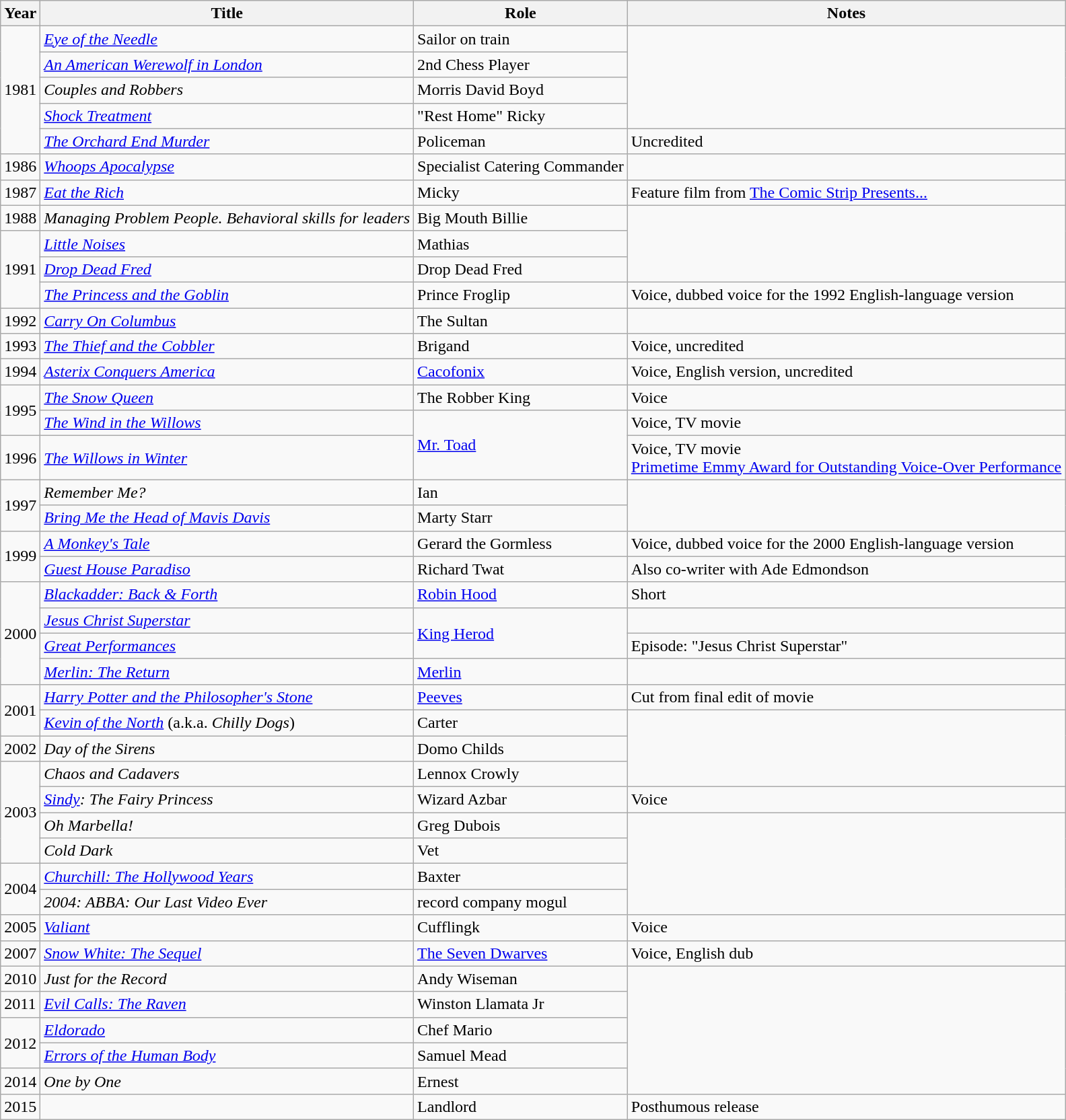<table class="wikitable sortable">
<tr>
<th>Year</th>
<th>Title</th>
<th>Role</th>
<th class="unsortable">Notes</th>
</tr>
<tr>
<td rowspan=5>1981</td>
<td><em><a href='#'>Eye of the Needle</a></em></td>
<td>Sailor on train</td>
<td rowspan="4"></td>
</tr>
<tr>
<td><em><a href='#'>An American Werewolf in London</a></em></td>
<td>2nd Chess Player</td>
</tr>
<tr>
<td><em>Couples and Robbers</em></td>
<td>Morris David Boyd</td>
</tr>
<tr ->
<td><em><a href='#'>Shock Treatment</a></em></td>
<td>"Rest Home" Ricky</td>
</tr>
<tr>
<td><em><a href='#'>The Orchard End Murder</a></em></td>
<td>Policeman</td>
<td>Uncredited</td>
</tr>
<tr>
<td>1986</td>
<td><em><a href='#'>Whoops Apocalypse</a></em></td>
<td>Specialist Catering Commander</td>
<td></td>
</tr>
<tr>
<td>1987</td>
<td><em><a href='#'>Eat the Rich</a></em></td>
<td>Micky</td>
<td>Feature film from <a href='#'>The Comic Strip Presents...</a></td>
</tr>
<tr>
<td>1988</td>
<td><em>Managing Problem People. Behavioral skills for leaders</em></td>
<td>Big Mouth Billie</td>
<td rowspan="3"></td>
</tr>
<tr>
<td rowspan=3>1991</td>
<td><em><a href='#'>Little Noises</a></em></td>
<td>Mathias</td>
</tr>
<tr>
<td><em><a href='#'>Drop Dead Fred</a></em></td>
<td>Drop Dead Fred</td>
</tr>
<tr>
<td><em><a href='#'>The Princess and the Goblin</a></em></td>
<td>Prince Froglip</td>
<td>Voice, dubbed voice for the 1992 English-language version</td>
</tr>
<tr>
<td>1992</td>
<td><em><a href='#'>Carry On Columbus</a></em></td>
<td>The Sultan</td>
<td></td>
</tr>
<tr>
<td>1993</td>
<td><em><a href='#'>The Thief and the Cobbler</a></em></td>
<td>Brigand</td>
<td>Voice, uncredited</td>
</tr>
<tr>
<td>1994</td>
<td><em><a href='#'>Asterix Conquers America</a></em></td>
<td><a href='#'>Cacofonix</a></td>
<td>Voice, English version, uncredited</td>
</tr>
<tr>
<td rowspan=2>1995</td>
<td><em><a href='#'>The Snow Queen</a></em></td>
<td>The Robber King</td>
<td>Voice</td>
</tr>
<tr>
<td><em><a href='#'>The Wind in the Willows</a></em></td>
<td rowspan="2"><a href='#'>Mr. Toad</a></td>
<td>Voice, TV movie</td>
</tr>
<tr>
<td>1996</td>
<td><em><a href='#'>The Willows in Winter</a></em></td>
<td>Voice, TV movie <br> <a href='#'>Primetime Emmy Award for Outstanding Voice-Over Performance</a></td>
</tr>
<tr>
<td rowspan=2>1997</td>
<td><em>Remember Me?</em></td>
<td>Ian</td>
<td rowspan="2"></td>
</tr>
<tr>
<td><em><a href='#'>Bring Me the Head of Mavis Davis</a></em></td>
<td>Marty Starr</td>
</tr>
<tr>
<td rowspan=2>1999</td>
<td><em><a href='#'>A Monkey's Tale</a></em></td>
<td>Gerard the Gormless</td>
<td>Voice, dubbed voice for the 2000 English-language version</td>
</tr>
<tr>
<td><em><a href='#'>Guest House Paradiso</a></em></td>
<td>Richard Twat</td>
<td>Also co-writer with Ade Edmondson</td>
</tr>
<tr>
<td rowspan=4>2000</td>
<td><em><a href='#'>Blackadder: Back & Forth</a></em></td>
<td><a href='#'>Robin Hood</a></td>
<td>Short</td>
</tr>
<tr>
<td><em><a href='#'>Jesus Christ Superstar</a></em></td>
<td rowspan="2"><a href='#'>King Herod</a></td>
<td></td>
</tr>
<tr>
<td><em><a href='#'>Great Performances</a></em></td>
<td>Episode: "Jesus Christ Superstar"</td>
</tr>
<tr>
<td><em><a href='#'>Merlin: The Return</a></em></td>
<td><a href='#'>Merlin</a></td>
<td></td>
</tr>
<tr>
<td rowspan=2>2001</td>
<td><em><a href='#'>Harry Potter and the Philosopher's Stone</a></em></td>
<td><a href='#'>Peeves</a></td>
<td>Cut from final edit of movie</td>
</tr>
<tr>
<td><em><a href='#'>Kevin of the North</a></em> (a.k.a. <em>Chilly Dogs</em>)</td>
<td>Carter</td>
<td rowspan="3"></td>
</tr>
<tr>
<td>2002</td>
<td><em>Day of the Sirens</em></td>
<td>Domo Childs</td>
</tr>
<tr>
<td rowspan=4>2003</td>
<td><em>Chaos and Cadavers</em></td>
<td>Lennox Crowly</td>
</tr>
<tr>
<td><em><a href='#'>Sindy</a>: The Fairy Princess</em></td>
<td>Wizard Azbar</td>
<td>Voice</td>
</tr>
<tr>
<td><em>Oh Marbella!</em></td>
<td>Greg Dubois</td>
<td rowspan="4"></td>
</tr>
<tr>
<td><em>Cold Dark</em></td>
<td>Vet</td>
</tr>
<tr>
<td rowspan=2>2004</td>
<td><em><a href='#'>Churchill: The Hollywood Years</a></em></td>
<td>Baxter</td>
</tr>
<tr>
<td><em>2004: ABBA: Our Last Video Ever</em></td>
<td>record company mogul</td>
</tr>
<tr>
<td>2005</td>
<td><em><a href='#'>Valiant</a></em></td>
<td>Cufflingk</td>
<td>Voice</td>
</tr>
<tr>
<td>2007</td>
<td><em><a href='#'>Snow White: The Sequel</a></em></td>
<td><a href='#'>The Seven Dwarves</a></td>
<td>Voice, English dub</td>
</tr>
<tr>
<td>2010</td>
<td><em>Just for the Record</em></td>
<td>Andy Wiseman</td>
<td rowspan="5"></td>
</tr>
<tr>
<td>2011</td>
<td><em><a href='#'>Evil Calls: The Raven</a></em></td>
<td>Winston Llamata Jr</td>
</tr>
<tr>
<td rowspan=2>2012</td>
<td><em><a href='#'>Eldorado</a></em></td>
<td>Chef Mario</td>
</tr>
<tr>
<td><em><a href='#'>Errors of the Human Body</a></em></td>
<td>Samuel Mead</td>
</tr>
<tr>
<td>2014</td>
<td><em>One by One</em></td>
<td>Ernest</td>
</tr>
<tr>
<td>2015</td>
<td><em></em></td>
<td>Landlord</td>
<td>Posthumous release</td>
</tr>
</table>
